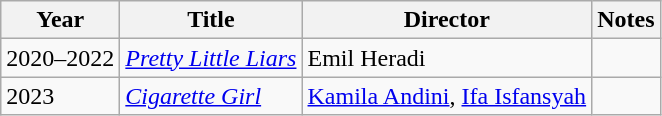<table class="wikitable">
<tr>
<th>Year</th>
<th>Title</th>
<th>Director</th>
<th>Notes</th>
</tr>
<tr>
<td>2020–2022</td>
<td><em><a href='#'>Pretty Little Liars</a></em></td>
<td>Emil Heradi</td>
<td></td>
</tr>
<tr>
<td>2023</td>
<td><em><a href='#'>Cigarette Girl</a></em></td>
<td><a href='#'>Kamila Andini</a>, <a href='#'>Ifa Isfansyah</a></td>
<td></td>
</tr>
</table>
